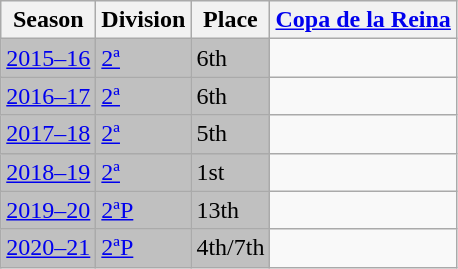<table class="wikitable">
<tr style="background:#f0f6fa;">
<th>Season</th>
<th>Division</th>
<th>Place</th>
<th><a href='#'>Copa de la Reina</a></th>
</tr>
<tr>
<td style="background:silver;"><a href='#'>2015–16</a></td>
<td style="background:silver;"><a href='#'>2ª</a></td>
<td style="background:silver;">6th</td>
<td></td>
</tr>
<tr>
<td style="background:silver;"><a href='#'>2016–17</a></td>
<td style="background:silver;"><a href='#'>2ª</a></td>
<td style="background:silver;">6th</td>
<td></td>
</tr>
<tr>
<td style="background:silver;"><a href='#'>2017–18</a></td>
<td style="background:silver;"><a href='#'>2ª</a></td>
<td style="background:silver;">5th</td>
<td></td>
</tr>
<tr>
<td style="background:silver;"><a href='#'>2018–19</a></td>
<td style="background:silver;"><a href='#'>2ª</a></td>
<td style="background:silver;">1st</td>
<td></td>
</tr>
<tr>
<td style="background:silver;"><a href='#'>2019–20</a></td>
<td style="background:silver;"><a href='#'>2ªP</a></td>
<td style="background:silver;">13th</td>
<td></td>
</tr>
<tr>
<td style="background:silver;"><a href='#'>2020–21</a></td>
<td style="background:silver;"><a href='#'>2ªP</a></td>
<td style="background:silver;">4th/7th</td>
<td></td>
</tr>
</table>
